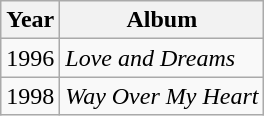<table class="wikitable">
<tr>
<th>Year</th>
<th>Album</th>
</tr>
<tr>
<td>1996</td>
<td><em>Love and Dreams</em></td>
</tr>
<tr>
<td>1998</td>
<td><em>Way Over My Heart</em></td>
</tr>
</table>
